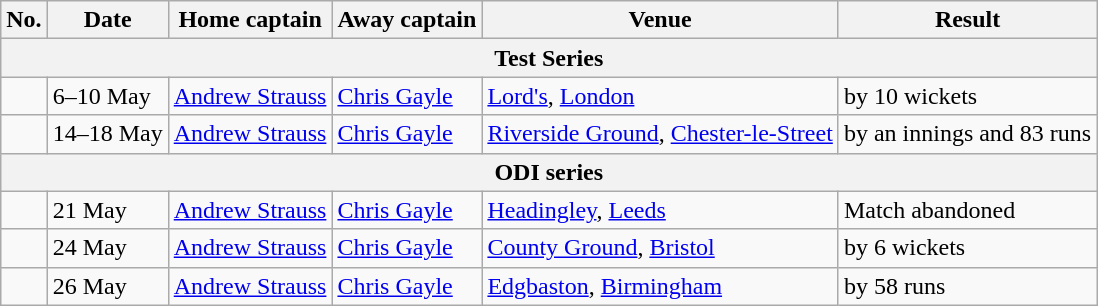<table class="wikitable">
<tr>
<th>No.</th>
<th>Date</th>
<th>Home captain</th>
<th>Away captain</th>
<th>Venue</th>
<th>Result</th>
</tr>
<tr>
<th colspan="9">Test Series</th>
</tr>
<tr>
<td></td>
<td>6–10 May</td>
<td><a href='#'>Andrew Strauss</a></td>
<td><a href='#'>Chris Gayle</a></td>
<td><a href='#'>Lord's</a>, <a href='#'>London</a></td>
<td> by 10 wickets</td>
</tr>
<tr>
<td></td>
<td>14–18 May</td>
<td><a href='#'>Andrew Strauss</a></td>
<td><a href='#'>Chris Gayle</a></td>
<td><a href='#'>Riverside Ground</a>, <a href='#'>Chester-le-Street</a></td>
<td> by an innings and 83 runs</td>
</tr>
<tr>
<th colspan="9">ODI series</th>
</tr>
<tr>
<td></td>
<td>21 May</td>
<td><a href='#'>Andrew Strauss</a></td>
<td><a href='#'>Chris Gayle</a></td>
<td><a href='#'>Headingley</a>, <a href='#'>Leeds</a></td>
<td>Match abandoned</td>
</tr>
<tr>
<td></td>
<td>24 May</td>
<td><a href='#'>Andrew Strauss</a></td>
<td><a href='#'>Chris Gayle</a></td>
<td><a href='#'>County Ground</a>, <a href='#'>Bristol</a></td>
<td> by 6 wickets</td>
</tr>
<tr>
<td></td>
<td>26 May</td>
<td><a href='#'>Andrew Strauss</a></td>
<td><a href='#'>Chris Gayle</a></td>
<td><a href='#'>Edgbaston</a>, <a href='#'>Birmingham</a></td>
<td> by 58 runs</td>
</tr>
</table>
